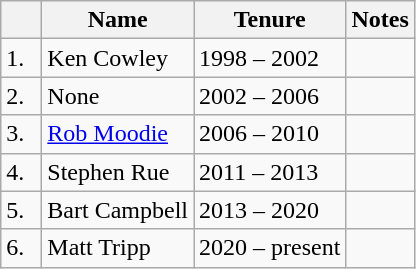<table class="wikitable">
<tr>
<th width="20"></th>
<th>Name</th>
<th>Tenure</th>
<th>Notes</th>
</tr>
<tr>
<td>1.</td>
<td>Ken Cowley</td>
<td>1998 – 2002</td>
<td></td>
</tr>
<tr>
<td>2.</td>
<td>None</td>
<td>2002 – 2006</td>
<td></td>
</tr>
<tr>
<td>3.</td>
<td><a href='#'>Rob Moodie</a></td>
<td>2006 – 2010</td>
<td></td>
</tr>
<tr>
<td>4.</td>
<td>Stephen Rue</td>
<td>2011 – 2013</td>
<td></td>
</tr>
<tr>
<td>5.</td>
<td>Bart Campbell</td>
<td>2013 – 2020</td>
<td></td>
</tr>
<tr>
<td>6.</td>
<td>Matt Tripp</td>
<td>2020 – present</td>
<td></td>
</tr>
</table>
